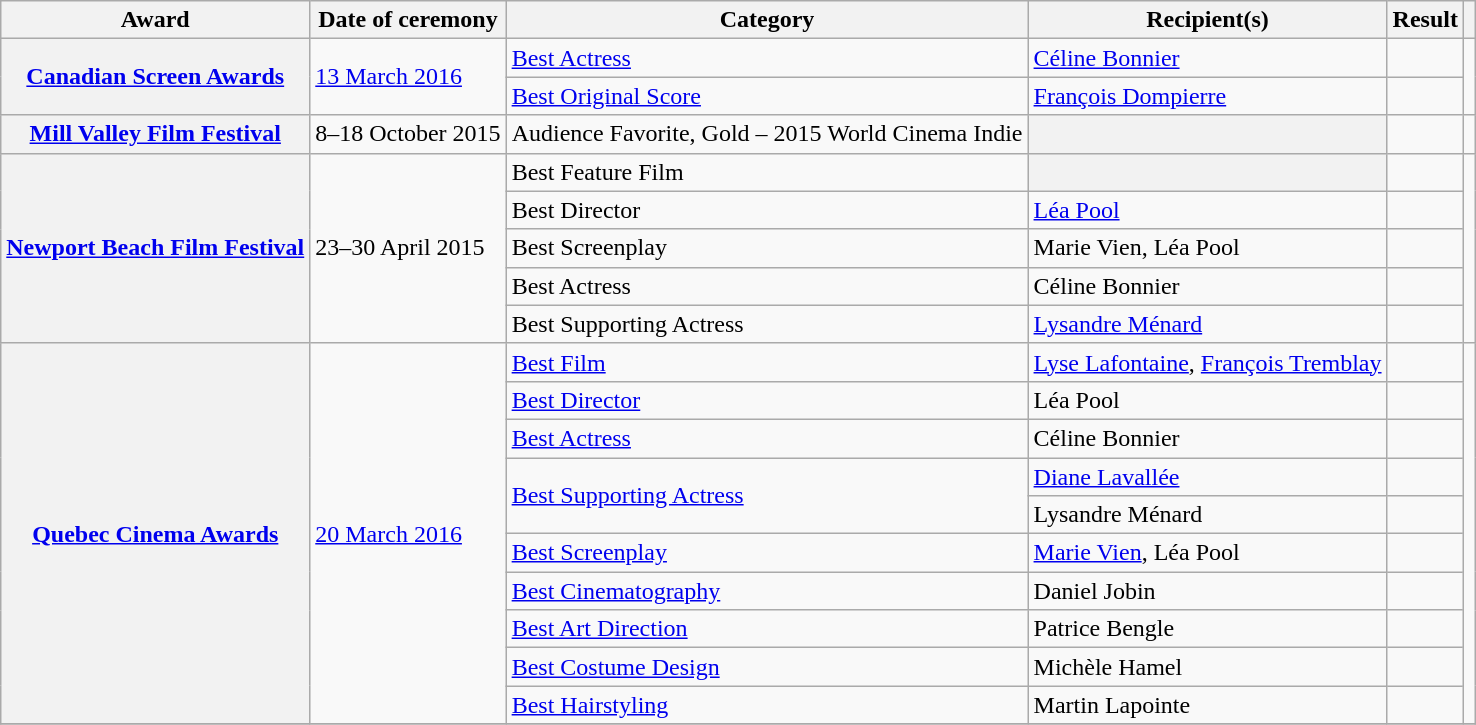<table class="wikitable plainrowheaders sortable">
<tr>
<th scope="col">Award</th>
<th scope="col">Date of ceremony</th>
<th scope="col">Category</th>
<th scope="col">Recipient(s)</th>
<th scope="col">Result</th>
<th scope="col" class="unsortable"></th>
</tr>
<tr>
<th scope="row" rowspan=2><a href='#'>Canadian Screen Awards</a></th>
<td rowspan="2"><a href='#'>13 March 2016</a></td>
<td><a href='#'>Best Actress</a></td>
<td><a href='#'>Céline Bonnier</a></td>
<td></td>
<td rowspan="2"></td>
</tr>
<tr>
<td><a href='#'>Best Original Score</a></td>
<td><a href='#'>François Dompierre</a></td>
<td></td>
</tr>
<tr>
<th scope="row"><a href='#'>Mill Valley Film Festival</a></th>
<td rowspan="1">8–18 October 2015</td>
<td>Audience Favorite, Gold – 2015 World Cinema Indie</td>
<th></th>
<td></td>
<td rowspan="1"></td>
</tr>
<tr>
<th scope="row" rowspan=5><a href='#'>Newport Beach Film Festival</a></th>
<td rowspan="5">23–30 April 2015</td>
<td>Best Feature Film</td>
<th></th>
<td></td>
<td rowspan="5"></td>
</tr>
<tr>
<td>Best Director</td>
<td><a href='#'>Léa Pool</a></td>
<td></td>
</tr>
<tr>
<td>Best Screenplay</td>
<td>Marie Vien, Léa Pool</td>
<td></td>
</tr>
<tr>
<td>Best Actress</td>
<td>Céline Bonnier</td>
<td></td>
</tr>
<tr>
<td>Best Supporting Actress</td>
<td><a href='#'>Lysandre Ménard</a></td>
<td></td>
</tr>
<tr>
<th scope="row" rowspan=10><a href='#'>Quebec Cinema Awards</a></th>
<td rowspan="10"><a href='#'>20 March 2016</a></td>
<td><a href='#'>Best Film</a></td>
<td><a href='#'>Lyse Lafontaine</a>, <a href='#'>François Tremblay</a></td>
<td></td>
<td rowspan="10"></td>
</tr>
<tr>
<td><a href='#'>Best Director</a></td>
<td>Léa Pool</td>
<td></td>
</tr>
<tr>
<td><a href='#'>Best Actress</a></td>
<td>Céline Bonnier</td>
<td></td>
</tr>
<tr>
<td rowspan="2"><a href='#'>Best Supporting Actress</a></td>
<td><a href='#'>Diane Lavallée</a></td>
<td></td>
</tr>
<tr>
<td>Lysandre Ménard</td>
<td></td>
</tr>
<tr>
<td><a href='#'>Best Screenplay</a></td>
<td><a href='#'>Marie Vien</a>, Léa Pool</td>
<td></td>
</tr>
<tr>
<td><a href='#'>Best Cinematography</a></td>
<td>Daniel Jobin</td>
<td></td>
</tr>
<tr>
<td><a href='#'>Best Art Direction</a></td>
<td>Patrice Bengle</td>
<td></td>
</tr>
<tr>
<td><a href='#'>Best Costume Design</a></td>
<td>Michèle Hamel</td>
<td></td>
</tr>
<tr>
<td><a href='#'>Best Hairstyling</a></td>
<td>Martin Lapointe</td>
<td></td>
</tr>
<tr>
</tr>
</table>
